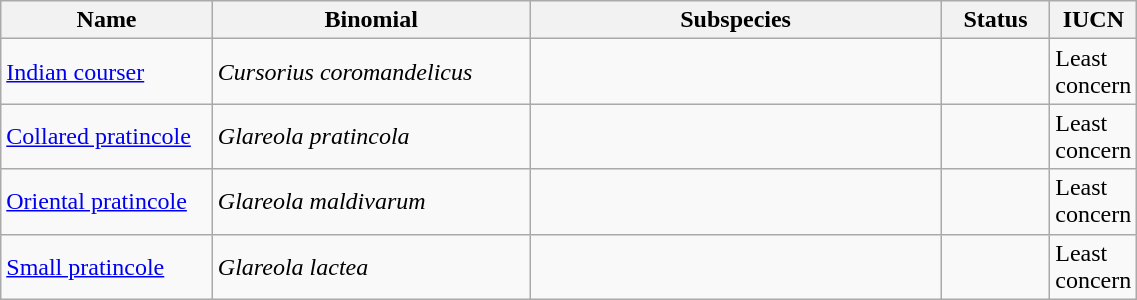<table width=60% class="wikitable">
<tr>
<th width=20%>Name</th>
<th width=30%>Binomial</th>
<th width=40%>Subspecies</th>
<th width=30%>Status</th>
<th width=30%>IUCN</th>
</tr>
<tr>
<td><a href='#'>Indian courser</a><br></td>
<td><em>Cursorius coromandelicus</em></td>
<td></td>
<td></td>
<td>Least concern</td>
</tr>
<tr>
<td><a href='#'>Collared pratincole</a><br></td>
<td><em>Glareola pratincola</em></td>
<td></td>
<td></td>
<td>Least concern</td>
</tr>
<tr>
<td><a href='#'>Oriental pratincole</a><br></td>
<td><em>Glareola maldivarum</em></td>
<td></td>
<td></td>
<td>Least concern</td>
</tr>
<tr>
<td><a href='#'>Small pratincole</a><br></td>
<td><em>Glareola lactea</em></td>
<td></td>
<td></td>
<td>Least concern</td>
</tr>
</table>
